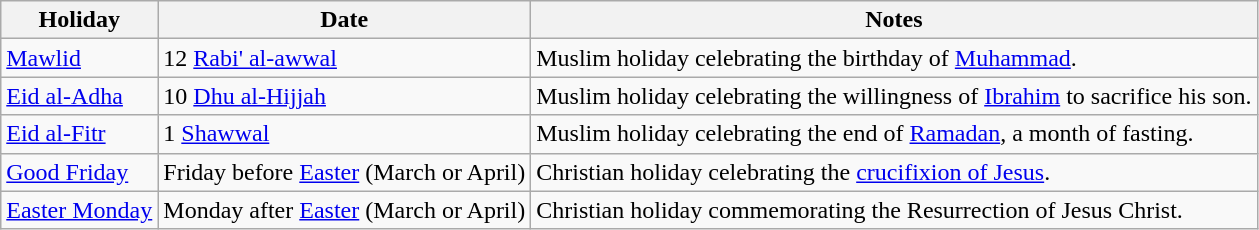<table class="wikitable">
<tr>
<th>Holiday</th>
<th>Date</th>
<th>Notes</th>
</tr>
<tr>
<td><a href='#'>Mawlid</a></td>
<td>12 <a href='#'>Rabi' al-awwal</a></td>
<td>Muslim holiday celebrating the birthday of <a href='#'>Muhammad</a>.</td>
</tr>
<tr>
<td><a href='#'>Eid al-Adha</a></td>
<td>10 <a href='#'>Dhu al-Hijjah</a></td>
<td>Muslim holiday celebrating the willingness of <a href='#'>Ibrahim</a> to sacrifice his son.</td>
</tr>
<tr>
<td><a href='#'>Eid al-Fitr</a></td>
<td>1 <a href='#'>Shawwal</a></td>
<td>Muslim holiday celebrating the end of <a href='#'>Ramadan</a>, a month of fasting.</td>
</tr>
<tr>
<td><a href='#'>Good Friday</a></td>
<td>Friday before <a href='#'>Easter</a> (March or April)</td>
<td>Christian holiday celebrating the <a href='#'>crucifixion of Jesus</a>.</td>
</tr>
<tr>
<td><a href='#'>Easter Monday</a></td>
<td>Monday after <a href='#'>Easter</a> (March or April)</td>
<td>Christian holiday commemorating the Resurrection of Jesus Christ.</td>
</tr>
</table>
